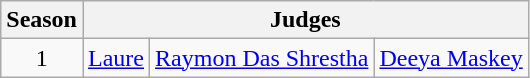<table class="wikitable">
<tr>
<th>Season</th>
<th colspan="5">Judges</th>
</tr>
<tr>
<td style="text-align:center;">1</td>
<td><a href='#'>Laure</a></td>
<td><a href='#'>Raymon Das Shrestha</a></td>
<td><a href='#'>Deeya Maskey</a></td>
</tr>
</table>
